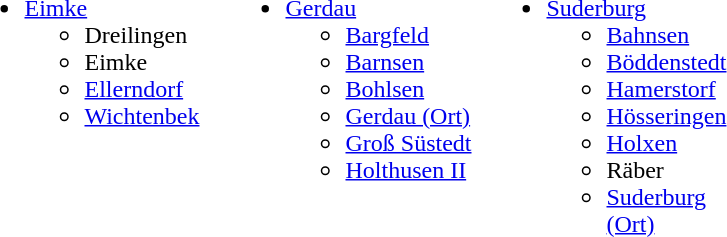<table>
<tr>
<td width="170" valign="top"><br><ul><li><a href='#'>Eimke</a><ul><li>Dreilingen</li><li>Eimke</li><li><a href='#'>Ellerndorf</a></li><li><a href='#'>Wichtenbek</a></li></ul></li></ul></td>
<td width="170" valign="top"><br><ul><li><a href='#'>Gerdau</a><ul><li><a href='#'>Bargfeld</a></li><li><a href='#'>Barnsen</a></li><li><a href='#'>Bohlsen</a></li><li><a href='#'>Gerdau (Ort)</a></li><li><a href='#'>Groß Süstedt</a></li><li><a href='#'>Holthusen II</a></li></ul></li></ul></td>
<td width="170" valign="top"><br><ul><li><a href='#'>Suderburg</a><ul><li><a href='#'>Bahnsen</a></li><li><a href='#'>Böddenstedt</a></li><li><a href='#'>Hamerstorf</a></li><li><a href='#'>Hösseringen</a></li><li><a href='#'>Holxen</a></li><li>Räber</li><li><a href='#'>Suderburg (Ort)</a></li></ul></li></ul></td>
</tr>
</table>
